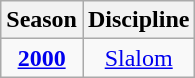<table class="wikitable" style="text-align:center;">
<tr>
<th>Season</th>
<th>Discipline</th>
</tr>
<tr>
<td rowspan="1"><strong><a href='#'>2000</a></strong></td>
<td><a href='#'>Slalom</a></td>
</tr>
</table>
